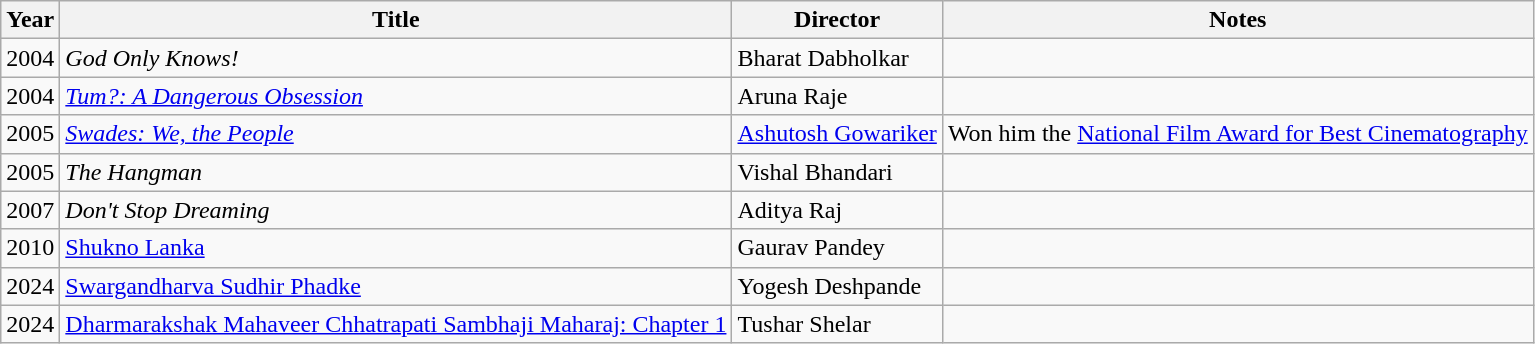<table class="wikitable">
<tr>
<th>Year</th>
<th>Title</th>
<th>Director</th>
<th>Notes</th>
</tr>
<tr>
<td>2004</td>
<td><em>God Only Knows!</em></td>
<td>Bharat Dabholkar</td>
<td></td>
</tr>
<tr>
<td>2004</td>
<td><em><a href='#'>Tum?: A Dangerous Obsession</a></em></td>
<td>Aruna Raje</td>
<td></td>
</tr>
<tr>
<td>2005</td>
<td><em><a href='#'>Swades: We, the People</a></em></td>
<td><a href='#'>Ashutosh Gowariker</a></td>
<td>Won him the <a href='#'>National Film Award for Best Cinematography</a></td>
</tr>
<tr>
<td>2005</td>
<td><em>The Hangman</em></td>
<td>Vishal Bhandari</td>
<td></td>
</tr>
<tr>
<td>2007</td>
<td><em>Don't Stop Dreaming</em></td>
<td>Aditya Raj</td>
<td></td>
</tr>
<tr>
<td>2010</td>
<td><a href='#'>Shukno Lanka</a></td>
<td>Gaurav Pandey</td>
<td></td>
</tr>
<tr>
<td>2024</td>
<td><a href='#'>Swargandharva Sudhir Phadke</a></td>
<td>Yogesh Deshpande</td>
<td></td>
</tr>
<tr>
<td>2024</td>
<td><a href='#'>Dharmarakshak Mahaveer Chhatrapati Sambhaji Maharaj: Chapter 1</a></td>
<td>Tushar Shelar</td>
<td></td>
</tr>
</table>
